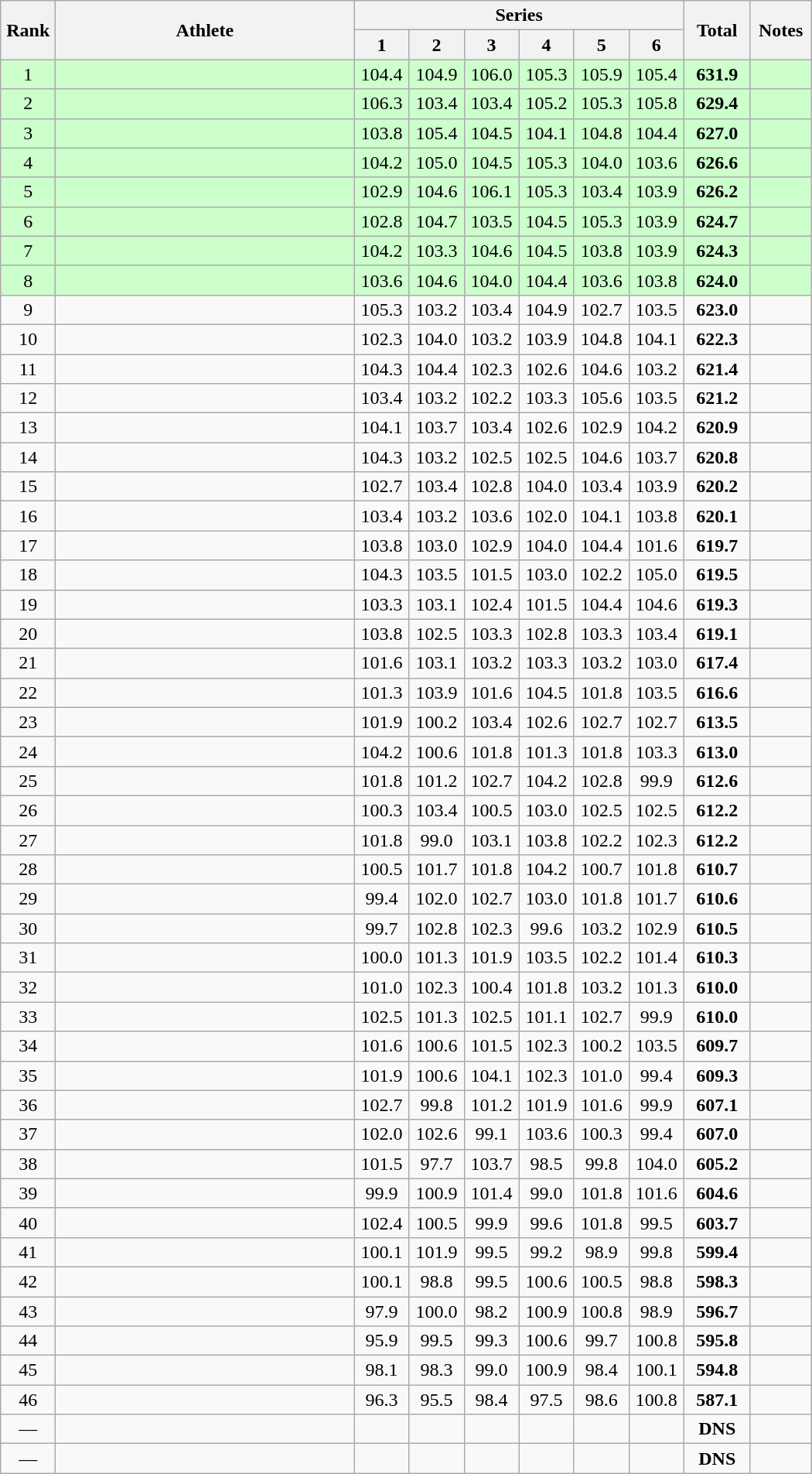<table class="wikitable" style="text-align:center">
<tr>
<th rowspan=2 width=40>Rank</th>
<th rowspan=2 width=250>Athlete</th>
<th colspan=6>Series</th>
<th rowspan=2 width=50>Total</th>
<th rowspan=2 width=45>Notes</th>
</tr>
<tr>
<th width=40>1</th>
<th width=40>2</th>
<th width=40>3</th>
<th width=40>4</th>
<th width=40>5</th>
<th width=40>6</th>
</tr>
<tr bgcolor=ccffcc>
<td>1</td>
<td align=left></td>
<td>104.4</td>
<td>104.9</td>
<td>106.0</td>
<td>105.3</td>
<td>105.9</td>
<td>105.4</td>
<td><strong>631.9</strong></td>
<td></td>
</tr>
<tr bgcolor=ccffcc>
<td>2</td>
<td align=left></td>
<td>106.3</td>
<td>103.4</td>
<td>103.4</td>
<td>105.2</td>
<td>105.3</td>
<td>105.8</td>
<td><strong>629.4</strong></td>
<td></td>
</tr>
<tr bgcolor=ccffcc>
<td>3</td>
<td align=left></td>
<td>103.8</td>
<td>105.4</td>
<td>104.5</td>
<td>104.1</td>
<td>104.8</td>
<td>104.4</td>
<td><strong>627.0</strong></td>
<td></td>
</tr>
<tr bgcolor=ccffcc>
<td>4</td>
<td align=left></td>
<td>104.2</td>
<td>105.0</td>
<td>104.5</td>
<td>105.3</td>
<td>104.0</td>
<td>103.6</td>
<td><strong>626.6</strong></td>
<td></td>
</tr>
<tr bgcolor=ccffcc>
<td>5</td>
<td align=left></td>
<td>102.9</td>
<td>104.6</td>
<td>106.1</td>
<td>105.3</td>
<td>103.4</td>
<td>103.9</td>
<td><strong>626.2</strong></td>
<td></td>
</tr>
<tr bgcolor=ccffcc>
<td>6</td>
<td align=left></td>
<td>102.8</td>
<td>104.7</td>
<td>103.5</td>
<td>104.5</td>
<td>105.3</td>
<td>103.9</td>
<td><strong>624.7</strong></td>
<td></td>
</tr>
<tr bgcolor=ccffcc>
<td>7</td>
<td align=left></td>
<td>104.2</td>
<td>103.3</td>
<td>104.6</td>
<td>104.5</td>
<td>103.8</td>
<td>103.9</td>
<td><strong>624.3</strong></td>
<td></td>
</tr>
<tr bgcolor=ccffcc>
<td>8</td>
<td align=left></td>
<td>103.6</td>
<td>104.6</td>
<td>104.0</td>
<td>104.4</td>
<td>103.6</td>
<td>103.8</td>
<td><strong>624.0</strong></td>
<td></td>
</tr>
<tr>
<td>9</td>
<td align=left></td>
<td>105.3</td>
<td>103.2</td>
<td>103.4</td>
<td>104.9</td>
<td>102.7</td>
<td>103.5</td>
<td><strong>623.0</strong></td>
<td></td>
</tr>
<tr>
<td>10</td>
<td align=left></td>
<td>102.3</td>
<td>104.0</td>
<td>103.2</td>
<td>103.9</td>
<td>104.8</td>
<td>104.1</td>
<td><strong>622.3</strong></td>
<td></td>
</tr>
<tr>
<td>11</td>
<td align=left></td>
<td>104.3</td>
<td>104.4</td>
<td>102.3</td>
<td>102.6</td>
<td>104.6</td>
<td>103.2</td>
<td><strong>621.4</strong></td>
<td></td>
</tr>
<tr>
<td>12</td>
<td align=left></td>
<td>103.4</td>
<td>103.2</td>
<td>102.2</td>
<td>103.3</td>
<td>105.6</td>
<td>103.5</td>
<td><strong>621.2</strong></td>
<td></td>
</tr>
<tr>
<td>13</td>
<td align=left></td>
<td>104.1</td>
<td>103.7</td>
<td>103.4</td>
<td>102.6</td>
<td>102.9</td>
<td>104.2</td>
<td><strong>620.9</strong></td>
<td></td>
</tr>
<tr>
<td>14</td>
<td align=left></td>
<td>104.3</td>
<td>103.2</td>
<td>102.5</td>
<td>102.5</td>
<td>104.6</td>
<td>103.7</td>
<td><strong>620.8</strong></td>
<td></td>
</tr>
<tr>
<td>15</td>
<td align=left></td>
<td>102.7</td>
<td>103.4</td>
<td>102.8</td>
<td>104.0</td>
<td>103.4</td>
<td>103.9</td>
<td><strong>620.2</strong></td>
<td></td>
</tr>
<tr>
<td>16</td>
<td align=left></td>
<td>103.4</td>
<td>103.2</td>
<td>103.6</td>
<td>102.0</td>
<td>104.1</td>
<td>103.8</td>
<td><strong>620.1</strong></td>
<td></td>
</tr>
<tr>
<td>17</td>
<td align=left></td>
<td>103.8</td>
<td>103.0</td>
<td>102.9</td>
<td>104.0</td>
<td>104.4</td>
<td>101.6</td>
<td><strong>619.7</strong></td>
<td></td>
</tr>
<tr>
<td>18</td>
<td align=left></td>
<td>104.3</td>
<td>103.5</td>
<td>101.5</td>
<td>103.0</td>
<td>102.2</td>
<td>105.0</td>
<td><strong>619.5</strong></td>
<td></td>
</tr>
<tr>
<td>19</td>
<td align=left></td>
<td>103.3</td>
<td>103.1</td>
<td>102.4</td>
<td>101.5</td>
<td>104.4</td>
<td>104.6</td>
<td><strong>619.3</strong></td>
<td></td>
</tr>
<tr>
<td>20</td>
<td align=left></td>
<td>103.8</td>
<td>102.5</td>
<td>103.3</td>
<td>102.8</td>
<td>103.3</td>
<td>103.4</td>
<td><strong>619.1</strong></td>
<td></td>
</tr>
<tr>
<td>21</td>
<td align=left></td>
<td>101.6</td>
<td>103.1</td>
<td>103.2</td>
<td>103.3</td>
<td>103.2</td>
<td>103.0</td>
<td><strong>617.4</strong></td>
<td></td>
</tr>
<tr>
<td>22</td>
<td align=left></td>
<td>101.3</td>
<td>103.9</td>
<td>101.6</td>
<td>104.5</td>
<td>101.8</td>
<td>103.5</td>
<td><strong>616.6</strong></td>
<td></td>
</tr>
<tr>
<td>23</td>
<td align=left></td>
<td>101.9</td>
<td>100.2</td>
<td>103.4</td>
<td>102.6</td>
<td>102.7</td>
<td>102.7</td>
<td><strong>613.5</strong></td>
<td></td>
</tr>
<tr>
<td>24</td>
<td align=left></td>
<td>104.2</td>
<td>100.6</td>
<td>101.8</td>
<td>101.3</td>
<td>101.8</td>
<td>103.3</td>
<td><strong>613.0</strong></td>
<td></td>
</tr>
<tr>
<td>25</td>
<td align=left></td>
<td>101.8</td>
<td>101.2</td>
<td>102.7</td>
<td>104.2</td>
<td>102.8</td>
<td>99.9</td>
<td><strong>612.6</strong></td>
<td></td>
</tr>
<tr>
<td>26</td>
<td align=left></td>
<td>100.3</td>
<td>103.4</td>
<td>100.5</td>
<td>103.0</td>
<td>102.5</td>
<td>102.5</td>
<td><strong>612.2</strong></td>
<td></td>
</tr>
<tr>
<td>27</td>
<td align=left></td>
<td>101.8</td>
<td>99.0</td>
<td>103.1</td>
<td>103.8</td>
<td>102.2</td>
<td>102.3</td>
<td><strong>612.2</strong></td>
<td></td>
</tr>
<tr>
<td>28</td>
<td align=left></td>
<td>100.5</td>
<td>101.7</td>
<td>101.8</td>
<td>104.2</td>
<td>100.7</td>
<td>101.8</td>
<td><strong>610.7</strong></td>
<td></td>
</tr>
<tr>
<td>29</td>
<td align=left></td>
<td>99.4</td>
<td>102.0</td>
<td>102.7</td>
<td>103.0</td>
<td>101.8</td>
<td>101.7</td>
<td><strong>610.6</strong></td>
<td></td>
</tr>
<tr>
<td>30</td>
<td align=left></td>
<td>99.7</td>
<td>102.8</td>
<td>102.3</td>
<td>99.6</td>
<td>103.2</td>
<td>102.9</td>
<td><strong>610.5</strong></td>
<td></td>
</tr>
<tr>
<td>31</td>
<td align=left></td>
<td>100.0</td>
<td>101.3</td>
<td>101.9</td>
<td>103.5</td>
<td>102.2</td>
<td>101.4</td>
<td><strong>610.3</strong></td>
<td></td>
</tr>
<tr>
<td>32</td>
<td align=left></td>
<td>101.0</td>
<td>102.3</td>
<td>100.4</td>
<td>101.8</td>
<td>103.2</td>
<td>101.3</td>
<td><strong>610.0</strong></td>
<td></td>
</tr>
<tr>
<td>33</td>
<td align=left></td>
<td>102.5</td>
<td>101.3</td>
<td>102.5</td>
<td>101.1</td>
<td>102.7</td>
<td>99.9</td>
<td><strong>610.0</strong></td>
<td></td>
</tr>
<tr>
<td>34</td>
<td align=left></td>
<td>101.6</td>
<td>100.6</td>
<td>101.5</td>
<td>102.3</td>
<td>100.2</td>
<td>103.5</td>
<td><strong>609.7</strong></td>
<td></td>
</tr>
<tr>
<td>35</td>
<td align=left></td>
<td>101.9</td>
<td>100.6</td>
<td>104.1</td>
<td>102.3</td>
<td>101.0</td>
<td>99.4</td>
<td><strong>609.3</strong></td>
<td></td>
</tr>
<tr>
<td>36</td>
<td align=left></td>
<td>102.7</td>
<td>99.8</td>
<td>101.2</td>
<td>101.9</td>
<td>101.6</td>
<td>99.9</td>
<td><strong>607.1</strong></td>
<td></td>
</tr>
<tr>
<td>37</td>
<td align=left></td>
<td>102.0</td>
<td>102.6</td>
<td>99.1</td>
<td>103.6</td>
<td>100.3</td>
<td>99.4</td>
<td><strong>607.0</strong></td>
<td></td>
</tr>
<tr>
<td>38</td>
<td align=left></td>
<td>101.5</td>
<td>97.7</td>
<td>103.7</td>
<td>98.5</td>
<td>99.8</td>
<td>104.0</td>
<td><strong>605.2</strong></td>
<td></td>
</tr>
<tr>
<td>39</td>
<td align=left></td>
<td>99.9</td>
<td>100.9</td>
<td>101.4</td>
<td>99.0</td>
<td>101.8</td>
<td>101.6</td>
<td><strong>604.6</strong></td>
<td></td>
</tr>
<tr>
<td>40</td>
<td align=left></td>
<td>102.4</td>
<td>100.5</td>
<td>99.9</td>
<td>99.6</td>
<td>101.8</td>
<td>99.5</td>
<td><strong>603.7</strong></td>
<td></td>
</tr>
<tr>
<td>41</td>
<td align=left></td>
<td>100.1</td>
<td>101.9</td>
<td>99.5</td>
<td>99.2</td>
<td>98.9</td>
<td>99.8</td>
<td><strong>599.4</strong></td>
<td></td>
</tr>
<tr>
<td>42</td>
<td align=left></td>
<td>100.1</td>
<td>98.8</td>
<td>99.5</td>
<td>100.6</td>
<td>100.5</td>
<td>98.8</td>
<td><strong>598.3</strong></td>
<td></td>
</tr>
<tr>
<td>43</td>
<td align=left></td>
<td>97.9</td>
<td>100.0</td>
<td>98.2</td>
<td>100.9</td>
<td>100.8</td>
<td>98.9</td>
<td><strong>596.7</strong></td>
<td></td>
</tr>
<tr>
<td>44</td>
<td align=left></td>
<td>95.9</td>
<td>99.5</td>
<td>99.3</td>
<td>100.6</td>
<td>99.7</td>
<td>100.8</td>
<td><strong>595.8</strong></td>
<td></td>
</tr>
<tr>
<td>45</td>
<td align=left></td>
<td>98.1</td>
<td>98.3</td>
<td>99.0</td>
<td>100.9</td>
<td>98.4</td>
<td>100.1</td>
<td><strong>594.8</strong></td>
<td></td>
</tr>
<tr>
<td>46</td>
<td align=left></td>
<td>96.3</td>
<td>95.5</td>
<td>98.4</td>
<td>97.5</td>
<td>98.6</td>
<td>100.8</td>
<td><strong>587.1</strong></td>
<td></td>
</tr>
<tr>
<td>—</td>
<td align=left></td>
<td></td>
<td></td>
<td></td>
<td></td>
<td></td>
<td></td>
<td><strong>DNS</strong></td>
<td></td>
</tr>
<tr>
<td>—</td>
<td align=left></td>
<td></td>
<td></td>
<td></td>
<td></td>
<td></td>
<td></td>
<td><strong>DNS</strong></td>
<td></td>
</tr>
</table>
